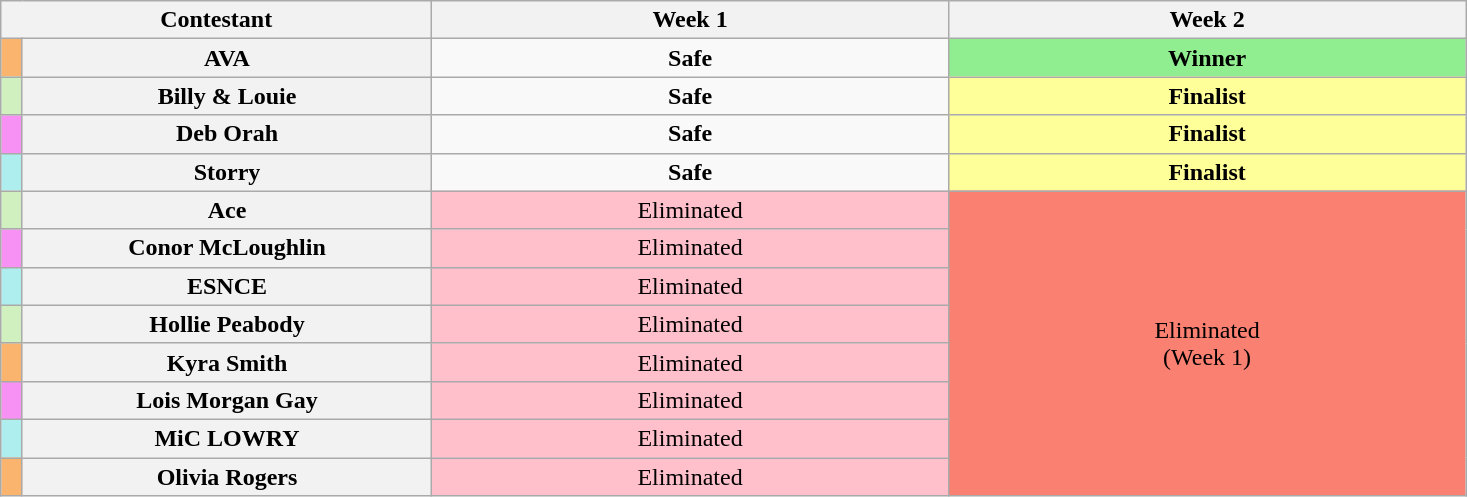<table class="wikitable" style="text-align:center">
<tr>
<th colspan="2" style="width:15%">Contestant</th>
<th scope="col" style="width:18%">Week 1</th>
<th scope="col" style="width:18%">Week 2</th>
</tr>
<tr>
<th style="background:#fbb46e"></th>
<th>AVA</th>
<td><strong>Safe</strong></td>
<td style="background:lightgreen"><strong>Winner</strong></td>
</tr>
<tr>
<th style="background:#d0f0c0"></th>
<th>Billy & Louie</th>
<td><strong>Safe</strong></td>
<td style="background:#ff9"><strong>Finalist</strong></td>
</tr>
<tr>
<th style="background:#f791f3"></th>
<th>Deb Orah</th>
<td><strong>Safe</strong></td>
<td style="background:#ff9"><strong>Finalist</strong></td>
</tr>
<tr>
<th style="background:#afeeee"></th>
<th>Storry</th>
<td><strong>Safe</strong></td>
<td style="background:#ff9"><strong>Finalist</strong></td>
</tr>
<tr>
<th style="background:#d0f0c0"></th>
<th>Ace</th>
<td style="background:pink">Eliminated</td>
<td colspan="2" rowspan="8" style="background:salmon">Eliminated<br>(Week 1)</td>
</tr>
<tr>
<th style="background:#f791f3"></th>
<th>Conor McLoughlin</th>
<td style="background:pink">Eliminated</td>
</tr>
<tr>
<th style="background:#afeeee"></th>
<th>ESNCE</th>
<td style="background:pink">Eliminated</td>
</tr>
<tr>
<th style="background:#d0f0c0"></th>
<th>Hollie Peabody</th>
<td style="background:pink">Eliminated</td>
</tr>
<tr>
<th style="background:#fbb46e"></th>
<th>Kyra Smith</th>
<td style="background:pink">Eliminated</td>
</tr>
<tr>
<th style="background:#f791f3"></th>
<th>Lois Morgan Gay</th>
<td style="background:pink">Eliminated</td>
</tr>
<tr>
<th style="background:#afeeee"></th>
<th>MiC LOWRY</th>
<td style="background:pink">Eliminated</td>
</tr>
<tr>
<th style="background:#fbb46e"></th>
<th>Olivia Rogers</th>
<td style="background:pink">Eliminated</td>
</tr>
</table>
